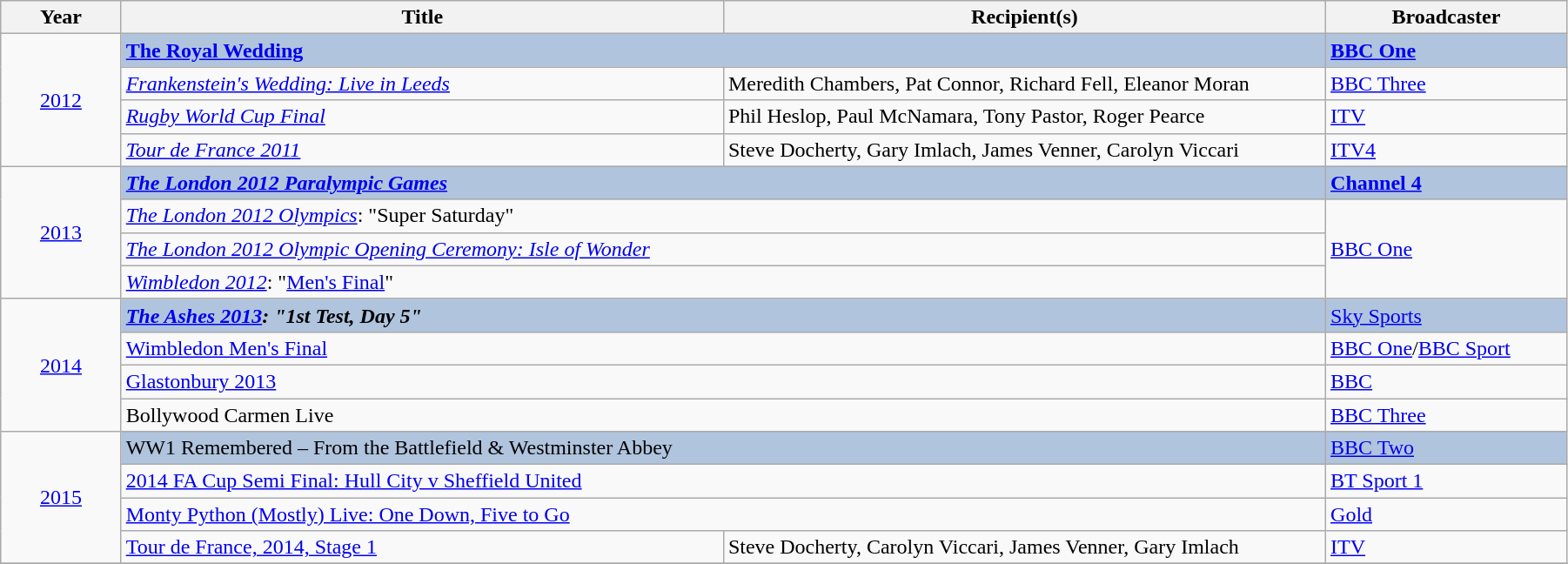<table class="wikitable" width="95%">
<tr>
<th width=5%>Year</th>
<th width=25%>Title</th>
<th width=25%><strong>Recipient(s)</strong></th>
<th width=10%><strong>Broadcaster</strong></th>
</tr>
<tr>
<td rowspan="4" style="text-align:center;"><a href='#'>2012</a></td>
<td colspan="2" style="background:#B0C4DE;"><strong><a href='#'>The Royal Wedding</a></strong></td>
<td style="background:#B0C4DE;"><strong><a href='#'>BBC One</a></strong></td>
</tr>
<tr>
<td><em><a href='#'>Frankenstein's Wedding: Live in Leeds</a></em></td>
<td>Meredith Chambers, Pat Connor, Richard Fell, Eleanor Moran</td>
<td><a href='#'>BBC Three</a></td>
</tr>
<tr>
<td><em><a href='#'>Rugby World Cup Final</a></em></td>
<td>Phil Heslop, Paul McNamara, Tony Pastor, Roger Pearce</td>
<td><a href='#'>ITV</a></td>
</tr>
<tr>
<td><em><a href='#'>Tour de France 2011</a></em></td>
<td>Steve Docherty, Gary Imlach, James Venner, Carolyn Viccari</td>
<td><a href='#'>ITV4</a></td>
</tr>
<tr>
<td rowspan="4" style="text-align:center;"><a href='#'>2013</a></td>
<td colspan="2" style="background:#B0C4DE;"><strong><em><a href='#'>The London 2012 Paralympic Games</a></em></strong></td>
<td style="background:#B0C4DE;"><strong><a href='#'>Channel 4</a></strong></td>
</tr>
<tr>
<td colspan="2"><em><a href='#'>The London 2012 Olympics</a></em>: "Super Saturday"</td>
<td rowspan="3"><a href='#'>BBC One</a></td>
</tr>
<tr>
<td colspan="2"><em><a href='#'>The London 2012 Olympic Opening Ceremony: Isle of Wonder</a></em></td>
</tr>
<tr>
<td colspan="2"><em><a href='#'>Wimbledon 2012</a></em>: "<a href='#'>Men's Final</a>"</td>
</tr>
<tr>
<td rowspan="4" style="text-align:center;"><a href='#'>2014</a></td>
<td colspan="2" style="background:#B0C4DE;"><strong><em><a href='#'>The Ashes 2013</a><em>: "1st Test, Day 5"<strong></td>
<td style="background:#B0C4DE;"></strong><a href='#'>Sky Sports</a><strong></td>
</tr>
<tr>
<td colspan="2"></em><a href='#'>Wimbledon Men's Final</a><em></td>
<td><a href='#'>BBC One</a>/<a href='#'>BBC Sport</a></td>
</tr>
<tr>
<td colspan="2"></em><a href='#'>Glastonbury 2013</a><em></td>
<td><a href='#'>BBC</a></td>
</tr>
<tr>
<td colspan="2"></em>Bollywood Carmen Live<em></td>
<td><a href='#'>BBC Three</a></td>
</tr>
<tr>
<td rowspan="4" style="text-align:center;"><a href='#'>2015</a></td>
<td colspan="2" style="background:#B0C4DE;"></em></strong>WW1 Remembered – From the Battlefield & Westminster Abbey<strong><em></td>
<td style="background:#B0C4DE;"></strong><a href='#'>BBC Two</a><strong></td>
</tr>
<tr>
<td colspan="2"></em><a href='#'>2014 FA Cup Semi Final: Hull City v Sheffield United</a><em></td>
<td><a href='#'>BT Sport 1</a></td>
</tr>
<tr>
<td colspan="2"></em><a href='#'>Monty Python (Mostly) Live: One Down, Five to Go</a><em></td>
<td><a href='#'>Gold</a></td>
</tr>
<tr>
<td></em><a href='#'>Tour de France, 2014, Stage 1</a><em></td>
<td>Steve Docherty, Carolyn Viccari, James Venner, Gary Imlach</td>
<td><a href='#'>ITV</a></td>
</tr>
<tr>
</tr>
</table>
